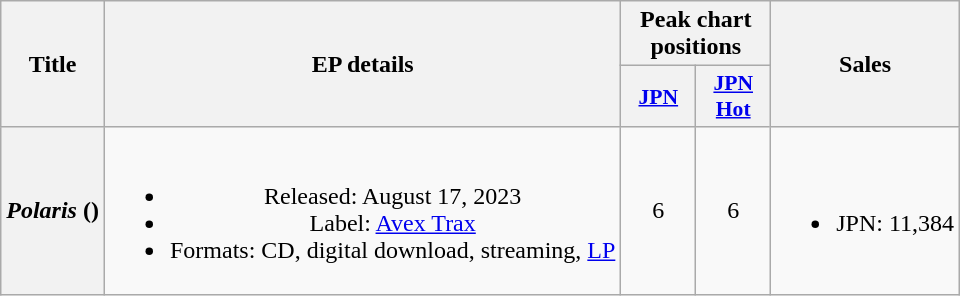<table class="wikitable plainrowheaders" style="text-align:center">
<tr>
<th scope="col" rowspan="2">Title</th>
<th scope="col" rowspan="2">EP details</th>
<th scope="col" colspan="2">Peak chart positions</th>
<th scope="col" rowspan="2">Sales</th>
</tr>
<tr>
<th style="width:3em; font-size:90%"><a href='#'>JPN</a><br></th>
<th style="width:3em; font-size:90%"><a href='#'>JPN<br>Hot</a><br></th>
</tr>
<tr>
<th scope="row"><em>Polaris</em> ()</th>
<td><br><ul><li>Released: August 17, 2023</li><li>Label: <a href='#'>Avex Trax</a></li><li>Formats: CD, digital download, streaming, <a href='#'>LP</a></li></ul></td>
<td>6</td>
<td>6</td>
<td><br><ul><li>JPN: 11,384</li></ul></td>
</tr>
</table>
